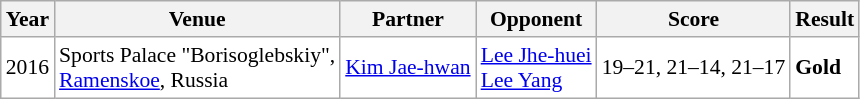<table class="sortable wikitable" style="font-size: 90%;">
<tr>
<th>Year</th>
<th>Venue</th>
<th>Partner</th>
<th>Opponent</th>
<th>Score</th>
<th>Result</th>
</tr>
<tr style="background:white">
<td align="center">2016</td>
<td align="left">Sports Palace "Borisoglebskiy",<br><a href='#'>Ramenskoe</a>, Russia</td>
<td align="left"> <a href='#'>Kim Jae-hwan</a></td>
<td align="left"> <a href='#'>Lee Jhe-huei</a><br> <a href='#'>Lee Yang</a></td>
<td align="left">19–21, 21–14, 21–17</td>
<td style="text-align:left; background:white"> <strong>Gold</strong></td>
</tr>
</table>
